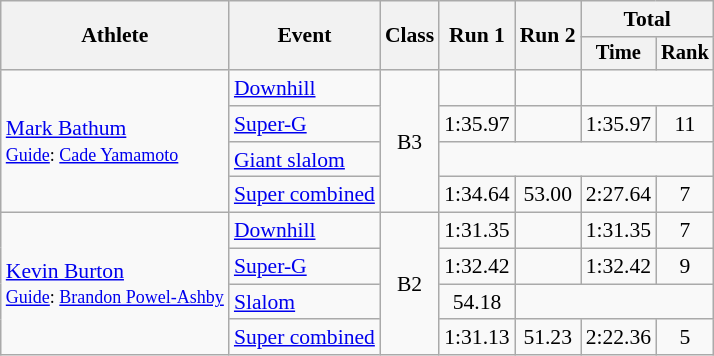<table class="wikitable" style="font-size:90%">
<tr>
<th rowspan=2>Athlete</th>
<th rowspan=2>Event</th>
<th rowspan=2>Class</th>
<th rowspan=2>Run 1</th>
<th rowspan=2>Run 2</th>
<th colspan=2>Total</th>
</tr>
<tr style="font-size:95%">
<th>Time</th>
<th>Rank</th>
</tr>
<tr align=center>
<td align=left rowspan=4><a href='#'>Mark Bathum</a><br><small><a href='#'>Guide</a>: <a href='#'>Cade Yamamoto</a></small></td>
<td align=left><a href='#'>Downhill</a></td>
<td align=center rowspan=4>B3</td>
<td></td>
<td></td>
<td align=center colspan=2></td>
</tr>
<tr align=center>
<td align=left><a href='#'>Super-G</a></td>
<td>1:35.97</td>
<td></td>
<td>1:35.97</td>
<td>11</td>
</tr>
<tr align=center>
<td align=left><a href='#'>Giant slalom</a></td>
<td colspan="4"></td>
</tr>
<tr align=center>
<td align=left><a href='#'>Super combined</a></td>
<td>1:34.64</td>
<td>53.00</td>
<td>2:27.64</td>
<td>7</td>
</tr>
<tr align=center>
<td align=left rowspan=4><a href='#'>Kevin Burton</a><br><small><a href='#'>Guide</a>: <a href='#'>Brandon Powel-Ashby</a></small></td>
<td align=left><a href='#'>Downhill</a></td>
<td align=center rowspan=4>B2</td>
<td>1:31.35</td>
<td></td>
<td>1:31.35</td>
<td>7</td>
</tr>
<tr align=center>
<td align=left><a href='#'>Super-G</a></td>
<td>1:32.42</td>
<td></td>
<td>1:32.42</td>
<td>9</td>
</tr>
<tr align=center>
<td align=left><a href='#'>Slalom</a></td>
<td>54.18</td>
<td colspan="3"></td>
</tr>
<tr align=center>
<td align=left><a href='#'>Super combined</a></td>
<td>1:31.13</td>
<td>51.23</td>
<td>2:22.36</td>
<td>5</td>
</tr>
</table>
